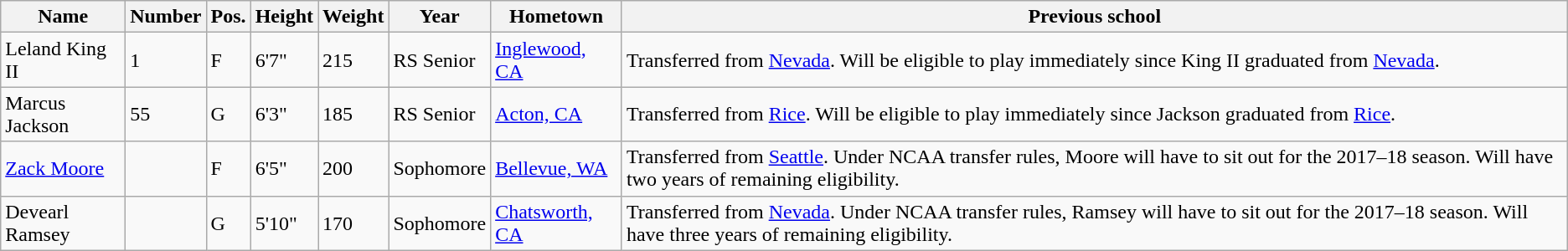<table class="wikitable sortable" border="1">
<tr>
<th>Name</th>
<th>Number</th>
<th>Pos.</th>
<th>Height</th>
<th>Weight</th>
<th>Year</th>
<th>Hometown</th>
<th class="unsortable">Previous school</th>
</tr>
<tr>
<td>Leland King II</td>
<td>1</td>
<td>F</td>
<td>6'7"</td>
<td>215</td>
<td>RS Senior</td>
<td><a href='#'>Inglewood, CA</a></td>
<td>Transferred from <a href='#'>Nevada</a>. Will be eligible to play immediately since King II graduated from <a href='#'>Nevada</a>.</td>
</tr>
<tr>
<td>Marcus Jackson</td>
<td>55</td>
<td>G</td>
<td>6'3"</td>
<td>185</td>
<td>RS Senior</td>
<td><a href='#'>Acton, CA</a></td>
<td>Transferred from <a href='#'>Rice</a>. Will be eligible to play immediately since Jackson graduated from <a href='#'>Rice</a>.</td>
</tr>
<tr>
<td><a href='#'>Zack Moore</a></td>
<td></td>
<td>F</td>
<td>6'5"</td>
<td>200</td>
<td>Sophomore</td>
<td><a href='#'>Bellevue, WA</a></td>
<td>Transferred from <a href='#'>Seattle</a>. Under NCAA transfer rules, Moore will have to sit out for the 2017–18 season. Will have two years of remaining eligibility.</td>
</tr>
<tr>
<td>Devearl Ramsey</td>
<td></td>
<td>G</td>
<td>5'10"</td>
<td>170</td>
<td>Sophomore</td>
<td><a href='#'>Chatsworth, CA</a></td>
<td>Transferred from <a href='#'>Nevada</a>. Under NCAA transfer rules, Ramsey will have to sit out for the 2017–18 season. Will have three years of remaining eligibility.</td>
</tr>
</table>
